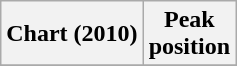<table class="wikitable sortable plainrowheaders" style="text-align:center">
<tr>
<th scope="col">Chart (2010)</th>
<th scope="col">Peak<br>position</th>
</tr>
<tr>
</tr>
</table>
